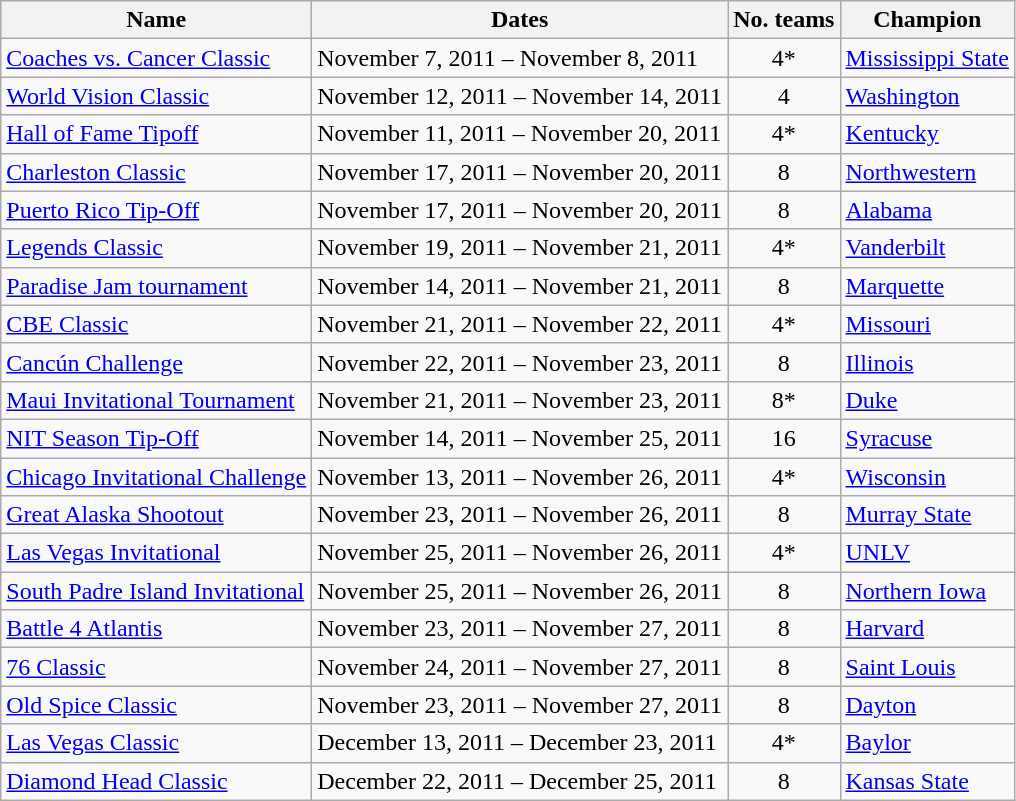<table class="wikitable">
<tr>
<th>Name</th>
<th>Dates</th>
<th>No. teams</th>
<th>Champion</th>
</tr>
<tr>
<td><a href='#'>Coaches vs. Cancer Classic</a></td>
<td>November 7, 2011 – November 8, 2011</td>
<td style="text-align:center;">4*</td>
<td><a href='#'>Mississippi State</a></td>
</tr>
<tr>
<td><a href='#'>World Vision Classic</a></td>
<td>November 12, 2011 – November 14, 2011</td>
<td style="text-align:center;">4</td>
<td><a href='#'>Washington</a></td>
</tr>
<tr>
<td><a href='#'>Hall of Fame Tipoff</a></td>
<td>November 11, 2011 – November 20, 2011</td>
<td style="text-align:center;">4*</td>
<td><a href='#'>Kentucky</a></td>
</tr>
<tr>
<td><a href='#'>Charleston Classic</a></td>
<td>November 17, 2011 – November 20, 2011</td>
<td style="text-align:center;">8</td>
<td><a href='#'>Northwestern</a></td>
</tr>
<tr>
<td><a href='#'>Puerto Rico Tip-Off</a></td>
<td>November 17, 2011 – November 20, 2011</td>
<td style="text-align:center;">8</td>
<td><a href='#'>Alabama</a></td>
</tr>
<tr>
<td><a href='#'>Legends Classic</a></td>
<td>November 19, 2011 – November 21, 2011</td>
<td style="text-align:center;">4*</td>
<td><a href='#'>Vanderbilt</a></td>
</tr>
<tr>
<td><a href='#'>Paradise Jam tournament</a></td>
<td>November 14, 2011 – November 21, 2011</td>
<td style="text-align:center;">8</td>
<td><a href='#'>Marquette</a></td>
</tr>
<tr>
<td><a href='#'>CBE Classic</a></td>
<td>November 21, 2011 – November 22, 2011</td>
<td style="text-align:center;">4*</td>
<td><a href='#'>Missouri</a></td>
</tr>
<tr>
<td><a href='#'>Cancún Challenge</a></td>
<td>November 22, 2011 – November 23, 2011</td>
<td style="text-align:center;">8</td>
<td><a href='#'>Illinois</a></td>
</tr>
<tr>
<td><a href='#'>Maui Invitational Tournament</a></td>
<td>November 21, 2011 – November 23, 2011</td>
<td style="text-align:center;">8*</td>
<td><a href='#'>Duke</a></td>
</tr>
<tr>
<td><a href='#'>NIT Season Tip-Off</a></td>
<td>November 14, 2011 – November 25, 2011</td>
<td style="text-align:center;">16</td>
<td><a href='#'>Syracuse</a></td>
</tr>
<tr>
<td><a href='#'>Chicago Invitational Challenge</a></td>
<td>November 13, 2011 – November 26, 2011</td>
<td style="text-align:center;">4*</td>
<td><a href='#'>Wisconsin</a></td>
</tr>
<tr>
<td><a href='#'>Great Alaska Shootout</a></td>
<td>November 23, 2011 – November 26, 2011</td>
<td style="text-align:center;">8</td>
<td><a href='#'>Murray State</a></td>
</tr>
<tr>
<td><a href='#'>Las Vegas Invitational</a></td>
<td>November 25, 2011 – November 26, 2011</td>
<td style="text-align:center;">4*</td>
<td><a href='#'>UNLV</a></td>
</tr>
<tr>
<td><a href='#'>South Padre Island Invitational</a></td>
<td>November 25, 2011 – November 26, 2011</td>
<td style="text-align:center;">8</td>
<td><a href='#'>Northern Iowa</a></td>
</tr>
<tr>
<td><a href='#'>Battle 4 Atlantis</a></td>
<td>November 23, 2011 – November 27, 2011</td>
<td style="text-align:center;">8</td>
<td><a href='#'>Harvard</a></td>
</tr>
<tr>
<td><a href='#'>76 Classic</a></td>
<td>November 24, 2011 – November 27, 2011</td>
<td style="text-align:center;">8</td>
<td><a href='#'>Saint Louis</a></td>
</tr>
<tr>
<td><a href='#'>Old Spice Classic</a></td>
<td>November 23, 2011 – November 27, 2011</td>
<td style="text-align:center;">8</td>
<td><a href='#'>Dayton</a></td>
</tr>
<tr>
<td><a href='#'>Las Vegas Classic</a></td>
<td>December 13, 2011 – December 23, 2011</td>
<td style="text-align:center;">4*</td>
<td><a href='#'>Baylor</a></td>
</tr>
<tr>
<td><a href='#'>Diamond Head Classic</a></td>
<td>December 22, 2011 – December 25, 2011</td>
<td style="text-align:center;">8</td>
<td><a href='#'>Kansas State</a></td>
</tr>
</table>
